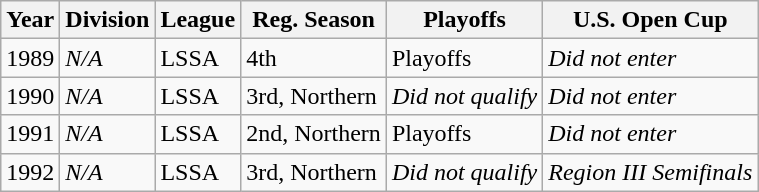<table class="wikitable">
<tr>
<th>Year</th>
<th>Division</th>
<th>League</th>
<th>Reg. Season</th>
<th>Playoffs</th>
<th>U.S. Open Cup</th>
</tr>
<tr>
<td>1989</td>
<td><em>N/A</em></td>
<td>LSSA</td>
<td>4th</td>
<td>Playoffs</td>
<td><em>Did not enter</em></td>
</tr>
<tr>
<td>1990</td>
<td><em>N/A</em></td>
<td>LSSA</td>
<td>3rd, Northern</td>
<td><em>Did not qualify</em></td>
<td><em>Did not enter</em></td>
</tr>
<tr>
<td>1991</td>
<td><em>N/A</em></td>
<td>LSSA</td>
<td>2nd, Northern</td>
<td>Playoffs</td>
<td><em>Did not enter</em></td>
</tr>
<tr>
<td>1992</td>
<td><em>N/A</em></td>
<td>LSSA</td>
<td>3rd, Northern</td>
<td><em>Did not qualify</em></td>
<td><em>Region III Semifinals</em></td>
</tr>
</table>
